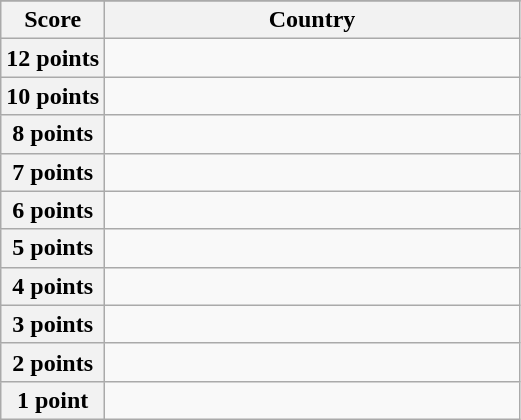<table class="wikitable">
<tr>
</tr>
<tr>
<th scope="col" width="20%">Score</th>
<th scope="col">Country</th>
</tr>
<tr>
<th scope="row">12 points</th>
<td></td>
</tr>
<tr>
<th scope="row">10 points</th>
<td></td>
</tr>
<tr>
<th scope="row">8 points</th>
<td></td>
</tr>
<tr>
<th scope="row">7 points</th>
<td></td>
</tr>
<tr>
<th scope="row">6 points</th>
<td></td>
</tr>
<tr>
<th scope="row">5 points</th>
<td></td>
</tr>
<tr>
<th scope="row">4 points</th>
<td></td>
</tr>
<tr>
<th scope="row">3 points</th>
<td></td>
</tr>
<tr>
<th scope="row">2 points</th>
<td></td>
</tr>
<tr>
<th scope="row">1 point</th>
<td></td>
</tr>
</table>
